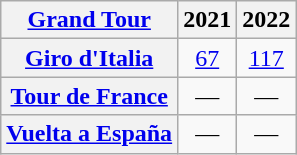<table class="wikitable plainrowheaders">
<tr>
<th scope="col"><a href='#'>Grand Tour</a></th>
<th scope="col">2021</th>
<th scope="col">2022</th>
</tr>
<tr style="text-align:center;">
<th scope="row"> <a href='#'>Giro d'Italia</a></th>
<td><a href='#'>67</a></td>
<td><a href='#'>117</a></td>
</tr>
<tr style="text-align:center;">
<th scope="row"> <a href='#'>Tour de France</a></th>
<td>—</td>
<td>—</td>
</tr>
<tr style="text-align:center;">
<th scope="row"> <a href='#'>Vuelta a España</a></th>
<td>—</td>
<td>—</td>
</tr>
</table>
